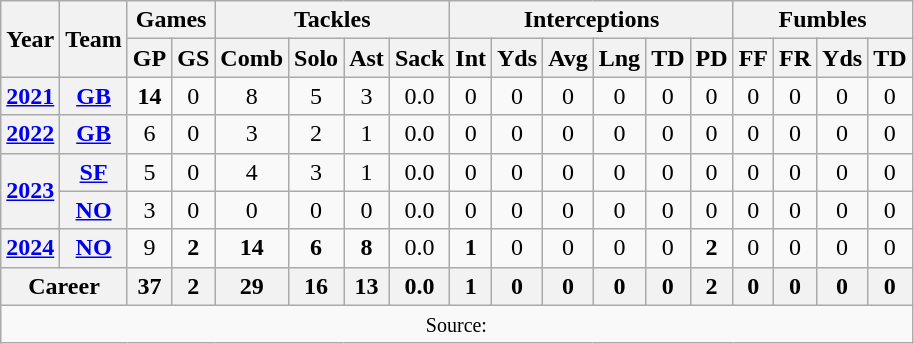<table class="wikitable" style="text-align:center">
<tr>
<th rowspan="2">Year</th>
<th rowspan="2">Team</th>
<th colspan="2">Games</th>
<th colspan="4">Tackles</th>
<th colspan="6">Interceptions</th>
<th colspan="4">Fumbles</th>
</tr>
<tr>
<th>GP</th>
<th>GS</th>
<th>Comb</th>
<th>Solo</th>
<th>Ast</th>
<th>Sack</th>
<th>Int</th>
<th>Yds</th>
<th>Avg</th>
<th>Lng</th>
<th>TD</th>
<th>PD</th>
<th>FF</th>
<th>FR</th>
<th>Yds</th>
<th>TD</th>
</tr>
<tr>
<th><a href='#'>2021</a></th>
<th><a href='#'>GB</a></th>
<td><strong>14</strong></td>
<td>0</td>
<td>8</td>
<td>5</td>
<td>3</td>
<td>0.0</td>
<td>0</td>
<td>0</td>
<td>0</td>
<td>0</td>
<td>0</td>
<td>0</td>
<td>0</td>
<td>0</td>
<td>0</td>
<td>0</td>
</tr>
<tr>
<th><a href='#'>2022</a></th>
<th><a href='#'>GB</a></th>
<td>6</td>
<td>0</td>
<td>3</td>
<td>2</td>
<td>1</td>
<td>0.0</td>
<td>0</td>
<td>0</td>
<td>0</td>
<td>0</td>
<td>0</td>
<td>0</td>
<td>0</td>
<td>0</td>
<td>0</td>
<td>0</td>
</tr>
<tr>
<th rowspan="2"><a href='#'>2023</a></th>
<th><a href='#'>SF</a></th>
<td>5</td>
<td>0</td>
<td>4</td>
<td>3</td>
<td>1</td>
<td>0.0</td>
<td>0</td>
<td>0</td>
<td>0</td>
<td>0</td>
<td>0</td>
<td>0</td>
<td>0</td>
<td>0</td>
<td>0</td>
<td>0</td>
</tr>
<tr>
<th><a href='#'>NO</a></th>
<td>3</td>
<td>0</td>
<td>0</td>
<td>0</td>
<td>0</td>
<td>0.0</td>
<td>0</td>
<td>0</td>
<td>0</td>
<td>0</td>
<td>0</td>
<td>0</td>
<td>0</td>
<td>0</td>
<td>0</td>
<td>0</td>
</tr>
<tr>
<th><a href='#'>2024</a></th>
<th><a href='#'>NO</a></th>
<td>9</td>
<td><strong>2</strong></td>
<td><strong>14</strong></td>
<td><strong>6</strong></td>
<td><strong>8</strong></td>
<td>0.0</td>
<td><strong>1</strong></td>
<td>0</td>
<td>0</td>
<td>0</td>
<td>0</td>
<td><strong>2</strong></td>
<td>0</td>
<td>0</td>
<td>0</td>
<td>0</td>
</tr>
<tr>
<th colspan="2">Career</th>
<th>37</th>
<th>2</th>
<th>29</th>
<th>16</th>
<th>13</th>
<th>0.0</th>
<th>1</th>
<th>0</th>
<th>0</th>
<th>0</th>
<th>0</th>
<th>2</th>
<th>0</th>
<th>0</th>
<th>0</th>
<th>0</th>
</tr>
<tr>
<td colspan="18"><small>Source: </small></td>
</tr>
</table>
